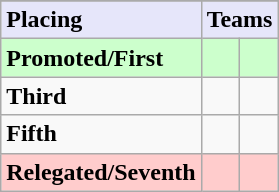<table class=wikitable>
<tr>
</tr>
<tr style="background: #E6E6FA;">
<td><strong>Placing</strong></td>
<td colspan="2" style="text-align:center"><strong>Teams</strong></td>
</tr>
<tr style="background: #ccffcc;">
<td><strong>Promoted/First</strong></td>
<td><strong></strong></td>
<td><strong></strong></td>
</tr>
<tr>
<td><strong>Third</strong></td>
<td></td>
<td></td>
</tr>
<tr>
<td><strong>Fifth</strong></td>
<td></td>
<td></td>
</tr>
<tr style="background: #ffcccc;">
<td><strong>Relegated/Seventh</strong></td>
<td><em></em></td>
<td><em></em></td>
</tr>
</table>
